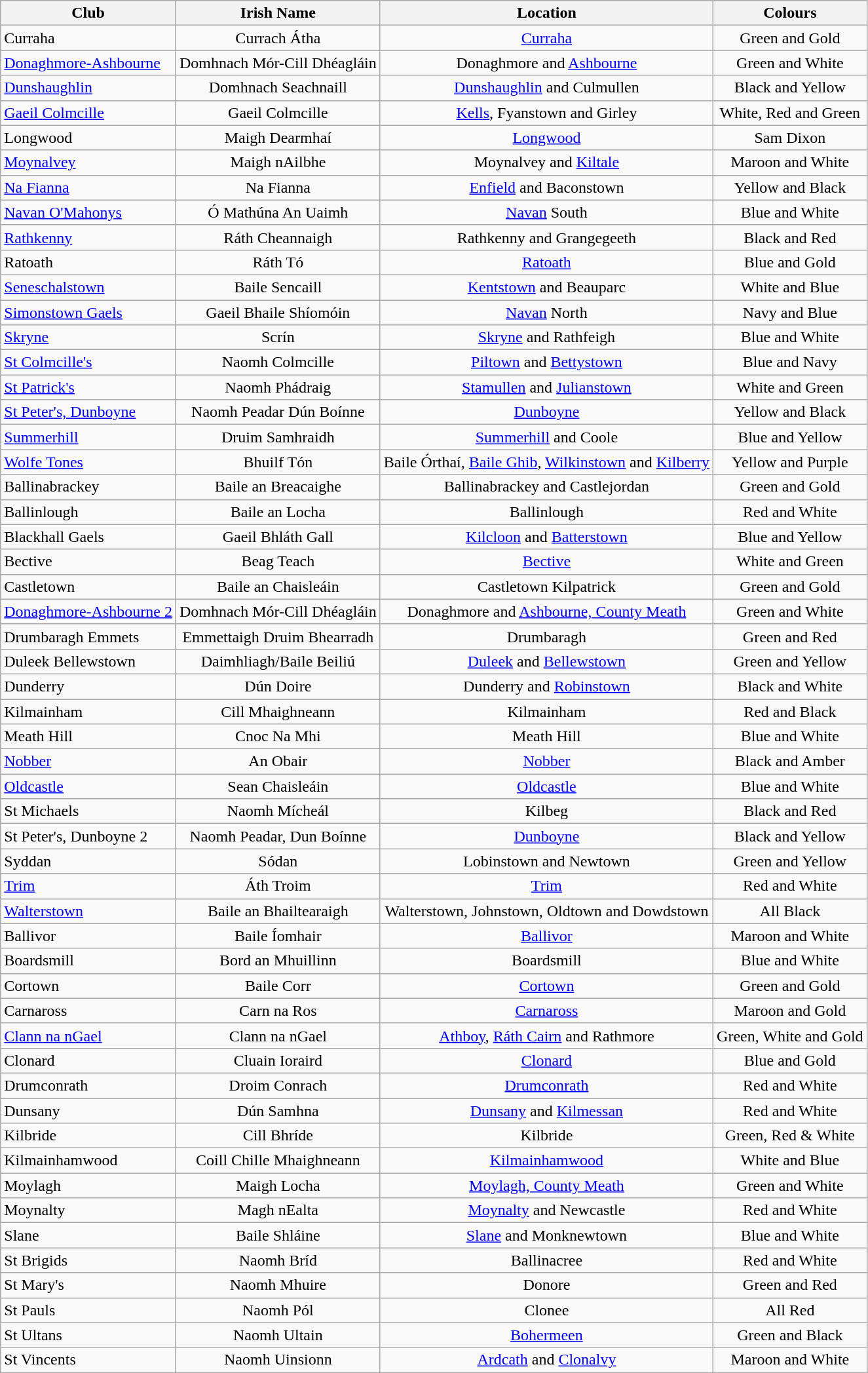<table class="wikitable sortable" style="text-align:center;">
<tr>
<th>Club<br></th>
<th>Irish Name<br></th>
<th>Location<br></th>
<th>Colours<br></th>
</tr>
<tr>
<td style="text-align:left;">Curraha</td>
<td>Currach Átha</td>
<td><a href='#'>Curraha</a></td>
<td>Green and Gold</td>
</tr>
<tr>
<td style="text-align:left;"><a href='#'>Donaghmore-Ashbourne</a></td>
<td>Domhnach Mór-Cill Dhéagláin</td>
<td>Donaghmore and <a href='#'>Ashbourne</a></td>
<td>Green and White</td>
</tr>
<tr>
<td style="text-align:left;"><a href='#'>Dunshaughlin</a></td>
<td>Domhnach Seachnaill</td>
<td><a href='#'>Dunshaughlin</a> and Culmullen</td>
<td>Black and Yellow</td>
</tr>
<tr>
<td style="text-align:left;"><a href='#'>Gaeil Colmcille</a></td>
<td>Gaeil Colmcille</td>
<td><a href='#'>Kells</a>, Fyanstown and Girley</td>
<td>White, Red and Green</td>
</tr>
<tr>
<td style="text-align:left;">Longwood</td>
<td>Maigh Dearmhaí</td>
<td><a href='#'>Longwood</a></td>
<td>Sam Dixon</td>
</tr>
<tr>
<td style="text-align:left;"><a href='#'>Moynalvey</a></td>
<td>Maigh nAilbhe</td>
<td>Moynalvey and <a href='#'>Kiltale</a></td>
<td>Maroon and White</td>
</tr>
<tr>
<td style="text-align:left;"><a href='#'>Na Fianna</a></td>
<td>Na Fianna</td>
<td><a href='#'>Enfield</a> and Baconstown</td>
<td>Yellow and Black</td>
</tr>
<tr>
<td style="text-align:left;"><a href='#'>Navan O'Mahonys</a></td>
<td>Ó Mathúna An Uaimh</td>
<td><a href='#'>Navan</a> South</td>
<td>Blue and White</td>
</tr>
<tr>
<td style="text-align:left;"><a href='#'>Rathkenny</a></td>
<td>Ráth Cheannaigh</td>
<td>Rathkenny and Grangegeeth</td>
<td>Black and Red</td>
</tr>
<tr>
<td style="text-align:left;">Ratoath</td>
<td>Ráth Tó</td>
<td><a href='#'>Ratoath</a></td>
<td>Blue and Gold</td>
</tr>
<tr>
<td style="text-align:left;"><a href='#'>Seneschalstown</a></td>
<td>Baile Sencaill</td>
<td><a href='#'>Kentstown</a> and Beauparc</td>
<td>White and Blue</td>
</tr>
<tr>
<td style="text-align:left;"><a href='#'>Simonstown Gaels</a></td>
<td>Gaeil Bhaile Shíomóin</td>
<td><a href='#'>Navan</a> North</td>
<td>Navy and Blue</td>
</tr>
<tr>
<td style="text-align:left;"><a href='#'>Skryne</a></td>
<td>Scrín</td>
<td><a href='#'>Skryne</a> and Rathfeigh</td>
<td>Blue and White</td>
</tr>
<tr>
<td style="text-align:left;"><a href='#'>St Colmcille's</a></td>
<td>Naomh Colmcille</td>
<td><a href='#'>Piltown</a> and <a href='#'>Bettystown</a></td>
<td>Blue and Navy</td>
</tr>
<tr>
<td style="text-align:left;"><a href='#'>St Patrick's</a></td>
<td>Naomh Phádraig</td>
<td><a href='#'>Stamullen</a> and <a href='#'>Julianstown</a></td>
<td>White and Green</td>
</tr>
<tr>
<td style="text-align:left;"><a href='#'>St Peter's, Dunboyne</a></td>
<td>Naomh Peadar Dún Boínne</td>
<td><a href='#'>Dunboyne</a></td>
<td>Yellow and Black</td>
</tr>
<tr>
<td style="text-align:left;"><a href='#'>Summerhill</a></td>
<td>Druim Samhraidh</td>
<td><a href='#'>Summerhill</a> and Coole</td>
<td>Blue and Yellow</td>
</tr>
<tr>
<td style="text-align:left;"><a href='#'>Wolfe Tones</a></td>
<td>Bhuilf Tón</td>
<td>Baile Órthaí, <a href='#'>Baile Ghib</a>, <a href='#'>Wilkinstown</a> and <a href='#'>Kilberry</a></td>
<td>Yellow and Purple</td>
</tr>
<tr>
<td style="text-align:left;">Ballinabrackey</td>
<td>Baile an Breacaighe</td>
<td>Ballinabrackey and Castlejordan</td>
<td>Green and Gold</td>
</tr>
<tr>
<td style="text-align:left;">Ballinlough</td>
<td>Baile an Locha</td>
<td>Ballinlough</td>
<td>Red and White</td>
</tr>
<tr>
<td style="text-align:left;">Blackhall Gaels</td>
<td>Gaeil Bhláth Gall</td>
<td><a href='#'>Kilcloon</a> and <a href='#'>Batterstown</a></td>
<td>Blue and Yellow</td>
</tr>
<tr>
<td style="text-align:left;">Bective</td>
<td>Beag Teach</td>
<td><a href='#'>Bective</a></td>
<td>White and Green</td>
</tr>
<tr>
<td style="text-align:left;">Castletown</td>
<td>Baile an Chaisleáin</td>
<td>Castletown Kilpatrick</td>
<td>Green and Gold</td>
</tr>
<tr>
<td style="text-align:left;"><a href='#'>Donaghmore-Ashbourne 2</a></td>
<td>Domhnach Mór-Cill Dhéagláin</td>
<td>Donaghmore and <a href='#'>Ashbourne, County Meath</a></td>
<td>Green and White</td>
</tr>
<tr>
<td style="text-align:left;">Drumbaragh Emmets</td>
<td>Emmettaigh Druim Bhearradh</td>
<td>Drumbaragh</td>
<td>Green and Red</td>
</tr>
<tr>
<td style="text-align:left;">Duleek Bellewstown</td>
<td>Daimhliagh/Baile Beiliú</td>
<td><a href='#'>Duleek</a> and <a href='#'>Bellewstown</a></td>
<td>Green and Yellow</td>
</tr>
<tr>
<td style="text-align:left;">Dunderry</td>
<td>Dún Doire</td>
<td>Dunderry and <a href='#'>Robinstown</a></td>
<td>Black and White</td>
</tr>
<tr>
<td style="text-align:left;">Kilmainham</td>
<td>Cill Mhaighneann</td>
<td>Kilmainham</td>
<td>Red and Black</td>
</tr>
<tr>
<td style="text-align:left;">Meath Hill</td>
<td>Cnoc Na Mhi</td>
<td>Meath Hill</td>
<td>Blue and White</td>
</tr>
<tr>
<td style="text-align:left;"><a href='#'>Nobber</a></td>
<td>An Obair</td>
<td><a href='#'>Nobber</a></td>
<td>Black and Amber</td>
</tr>
<tr>
<td style="text-align:left;"><a href='#'>Oldcastle</a></td>
<td>Sean Chaisleáin</td>
<td><a href='#'>Oldcastle</a></td>
<td>Blue and White</td>
</tr>
<tr>
<td style="text-align:left;">St Michaels</td>
<td>Naomh Mícheál</td>
<td>Kilbeg</td>
<td>Black and Red</td>
</tr>
<tr>
<td style="text-align:left;">St Peter's, Dunboyne 2</td>
<td>Naomh Peadar, Dun Boínne</td>
<td><a href='#'>Dunboyne</a></td>
<td>Black and Yellow</td>
</tr>
<tr>
<td style="text-align:left;">Syddan</td>
<td>Sódan</td>
<td>Lobinstown and Newtown</td>
<td>Green and Yellow</td>
</tr>
<tr>
<td style="text-align:left;"><a href='#'>Trim</a></td>
<td>Áth Troim</td>
<td><a href='#'>Trim</a></td>
<td>Red and White</td>
</tr>
<tr>
<td style="text-align:left;"><a href='#'>Walterstown</a></td>
<td>Baile an Bhailtearaigh</td>
<td>Walterstown, Johnstown, Oldtown and Dowdstown</td>
<td>All Black</td>
</tr>
<tr>
<td style="text-align:left;">Ballivor</td>
<td>Baile Íomhair</td>
<td><a href='#'>Ballivor</a></td>
<td>Maroon and White</td>
</tr>
<tr>
<td style="text-align:left;">Boardsmill</td>
<td>Bord an Mhuillinn</td>
<td>Boardsmill</td>
<td>Blue and White</td>
</tr>
<tr>
<td style="text-align:left;">Cortown</td>
<td>Baile Corr</td>
<td><a href='#'>Cortown</a></td>
<td>Green and Gold</td>
</tr>
<tr>
<td style="text-align:left;">Carnaross</td>
<td>Carn na Ros</td>
<td><a href='#'>Carnaross</a></td>
<td>Maroon and Gold</td>
</tr>
<tr>
<td style="text-align:left;"><a href='#'>Clann na nGael</a></td>
<td>Clann na nGael</td>
<td><a href='#'>Athboy</a>, <a href='#'>Ráth Cairn</a> and Rathmore</td>
<td>Green, White and Gold</td>
</tr>
<tr>
<td style="text-align:left;">Clonard</td>
<td>Cluain Ioraird</td>
<td><a href='#'>Clonard</a></td>
<td>Blue and Gold</td>
</tr>
<tr>
<td style="text-align:left;">Drumconrath</td>
<td>Droim Conrach</td>
<td><a href='#'>Drumconrath</a></td>
<td>Red and White</td>
</tr>
<tr>
<td style="text-align:left;">Dunsany</td>
<td>Dún Samhna</td>
<td><a href='#'>Dunsany</a> and <a href='#'>Kilmessan</a></td>
<td>Red and White</td>
</tr>
<tr>
<td style="text-align:left;">Kilbride</td>
<td>Cill Bhríde</td>
<td>Kilbride</td>
<td>Green, Red & White</td>
</tr>
<tr>
<td style="text-align:left;">Kilmainhamwood</td>
<td>Coill Chille Mhaighneann</td>
<td><a href='#'>Kilmainhamwood</a></td>
<td>White and Blue</td>
</tr>
<tr>
<td style="text-align:left;">Moylagh</td>
<td>Maigh Locha</td>
<td><a href='#'>Moylagh, County Meath</a></td>
<td>Green and White</td>
</tr>
<tr>
<td style="text-align:left;">Moynalty</td>
<td>Magh nEalta</td>
<td><a href='#'>Moynalty</a> and Newcastle</td>
<td>Red and White</td>
</tr>
<tr>
<td style="text-align:left;">Slane</td>
<td>Baile Shláine</td>
<td><a href='#'>Slane</a> and Monknewtown</td>
<td>Blue and White</td>
</tr>
<tr>
<td style="text-align:left;">St Brigids</td>
<td>Naomh Bríd</td>
<td>Ballinacree</td>
<td>Red and White</td>
</tr>
<tr>
<td style="text-align:left;">St Mary's</td>
<td>Naomh Mhuire</td>
<td>Donore</td>
<td>Green and Red</td>
</tr>
<tr>
<td style="text-align:left;">St Pauls</td>
<td>Naomh Pól</td>
<td>Clonee</td>
<td>All Red</td>
</tr>
<tr>
<td style="text-align:left;">St Ultans</td>
<td>Naomh Ultain</td>
<td><a href='#'>Bohermeen</a></td>
<td>Green and Black</td>
</tr>
<tr>
<td style="text-align:left;">St Vincents</td>
<td>Naomh Uinsionn</td>
<td><a href='#'>Ardcath</a> and <a href='#'>Clonalvy</a></td>
<td>Maroon and White</td>
</tr>
<tr>
</tr>
</table>
